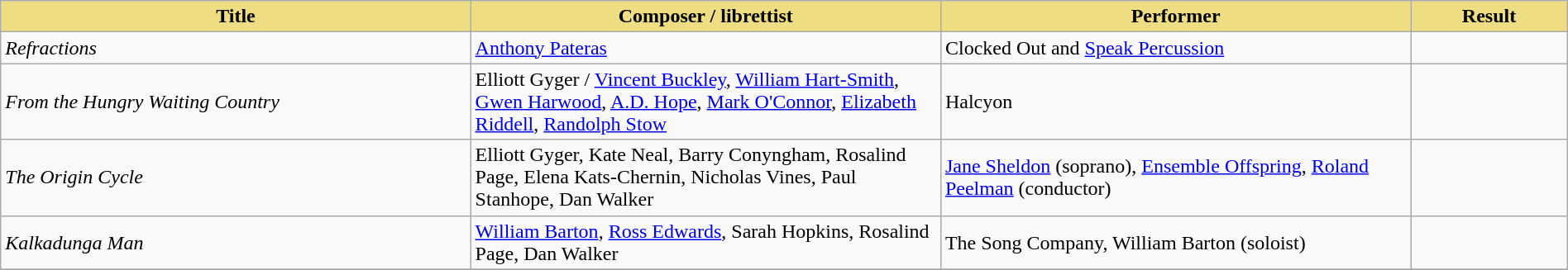<table class="wikitable" width=100%>
<tr>
<th style="width:30%;background:#EEDD82;">Title</th>
<th style="width:30%;background:#EEDD82;">Composer / librettist</th>
<th style="width:30%;background:#EEDD82;">Performer</th>
<th style="width:10%;background:#EEDD82;">Result<br></th>
</tr>
<tr>
<td><em>Refractions</em></td>
<td><a href='#'>Anthony Pateras</a></td>
<td>Clocked Out and <a href='#'>Speak Percussion</a></td>
<td></td>
</tr>
<tr>
<td><em>From the Hungry Waiting Country</em></td>
<td>Elliott Gyger / <a href='#'>Vincent Buckley</a>, <a href='#'>William Hart-Smith</a>, <a href='#'>Gwen Harwood</a>, <a href='#'>A.D. Hope</a>, <a href='#'>Mark O'Connor</a>, <a href='#'>Elizabeth Riddell</a>, <a href='#'>Randolph Stow</a></td>
<td>Halcyon</td>
<td></td>
</tr>
<tr>
<td><em>The Origin Cycle</em></td>
<td>Elliott Gyger, Kate Neal, Barry Conyngham, Rosalind Page, Elena Kats-Chernin, Nicholas Vines, Paul Stanhope, Dan Walker</td>
<td><a href='#'>Jane Sheldon</a> (soprano), <a href='#'>Ensemble Offspring</a>, <a href='#'>Roland Peelman</a> (conductor)</td>
<td></td>
</tr>
<tr>
<td><em>Kalkadunga Man</em></td>
<td><a href='#'>William Barton</a>, <a href='#'>Ross Edwards</a>, Sarah Hopkins, Rosalind Page, Dan Walker</td>
<td>The Song Company, William Barton (soloist)</td>
<td></td>
</tr>
<tr>
</tr>
</table>
